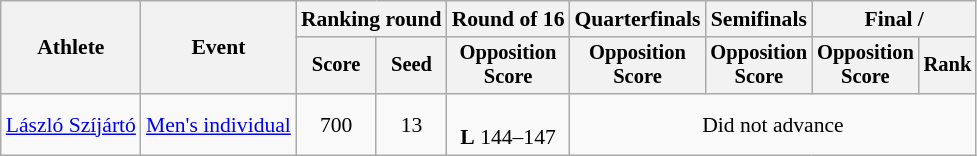<table class="wikitable" style="font-size:90%">
<tr>
<th rowspan=2>Athlete</th>
<th rowspan=2>Event</th>
<th colspan="2">Ranking round</th>
<th>Round of 16</th>
<th>Quarterfinals</th>
<th>Semifinals</th>
<th colspan="2">Final / </th>
</tr>
<tr style="font-size:95%">
<th>Score</th>
<th>Seed</th>
<th>Opposition<br>Score</th>
<th>Opposition<br>Score</th>
<th>Opposition<br>Score</th>
<th>Opposition<br>Score</th>
<th>Rank</th>
</tr>
<tr align=center>
<td align=left><a href='#'>László Szíjártó</a></td>
<td align=left><a href='#'>Men's individual</a></td>
<td>700</td>
<td>13</td>
<td><br><strong>L</strong> 144–147</td>
<td colspan=4>Did not advance</td>
</tr>
</table>
